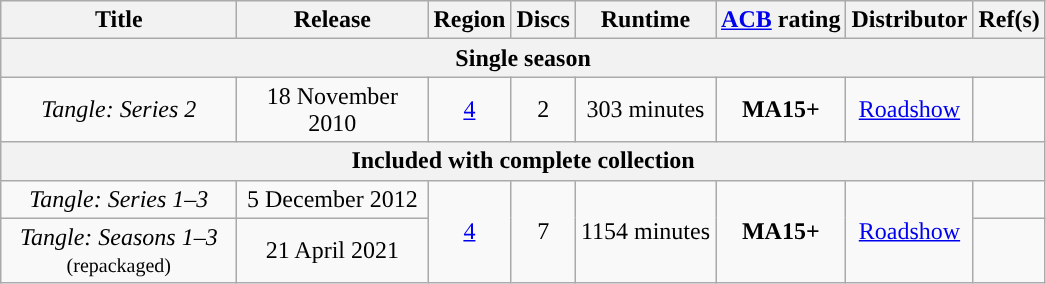<table class="wikitable">
<tr>
<th width="150">Title</th>
<th width="120">Release</th>
<th>Region</th>
<th>Discs</th>
<th>Runtime</th>
<th><a href='#'>ACB</a> rating</th>
<th>Distributor</th>
<th>Ref(s)</th>
</tr>
<tr>
<th colspan=8>Single season</th>
</tr>
<tr>
<td align="center"><em>Tangle: Series 2</em></td>
<td align="center">18 November 2010</td>
<td align="center"><a href='#'>4</a></td>
<td align="center">2</td>
<td align="center">303 minutes</td>
<td align="center"><span> <strong>MA15+</strong> </span></td>
<td align="center"><a href='#'>Roadshow</a></td>
<td align="center"></td>
</tr>
<tr>
<th colspan=8>Included with complete collection</th>
</tr>
<tr>
<td align="center"><em>Tangle: Series 1–3</em></td>
<td align="center">5 December 2012</td>
<td rowspan="2" align="center"><a href='#'>4</a></td>
<td rowspan="2" align="center">7</td>
<td rowspan="2" align="center">1154 minutes</td>
<td rowspan="2" align="center"><span> <strong>MA15+</strong> </span></td>
<td rowspan="2" align="center"><a href='#'>Roadshow</a></td>
<td align="center"></td>
</tr>
<tr>
<td align="center"><em>Tangle: Seasons 1–3</em> <small>(repackaged)</small></td>
<td align="center">21 April 2021</td>
<td align="center"></td>
</tr>
</table>
